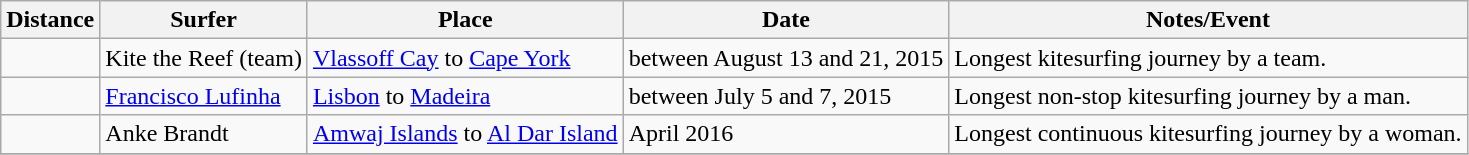<table class="wikitable sortable">
<tr>
<th>Distance</th>
<th>Surfer</th>
<th>Place</th>
<th>Date</th>
<th>Notes/Event</th>
</tr>
<tr>
<td></td>
<td>Kite the Reef (team)</td>
<td> <a href='#'>Vlassoff Cay</a> to <a href='#'>Cape York</a></td>
<td>between August 13 and 21, 2015</td>
<td>Longest kitesurfing journey by a team.</td>
</tr>
<tr>
<td></td>
<td> <a href='#'>Francisco Lufinha</a></td>
<td> <a href='#'>Lisbon</a> to <a href='#'>Madeira</a></td>
<td>between July 5 and 7, 2015</td>
<td>Longest non-stop kitesurfing journey by a man.</td>
</tr>
<tr>
<td></td>
<td> Anke Brandt</td>
<td> <a href='#'>Amwaj Islands</a> to <a href='#'>Al Dar Island</a></td>
<td>April 2016</td>
<td>Longest continuous kitesurfing journey by a woman.</td>
</tr>
<tr>
</tr>
</table>
